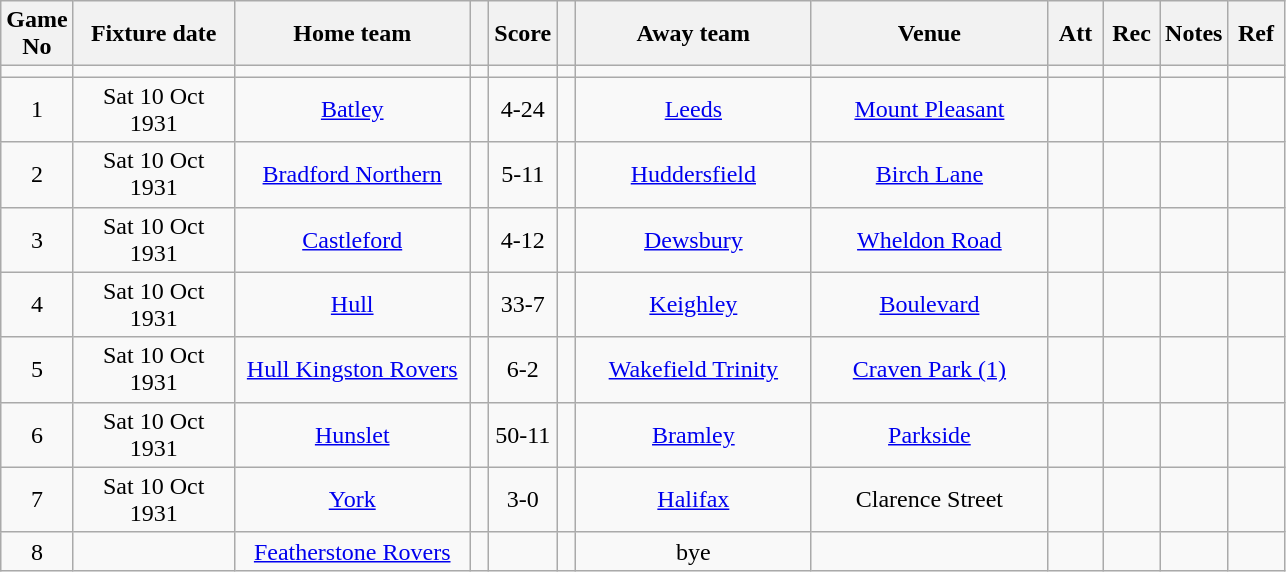<table class="wikitable" style="text-align:center;">
<tr>
<th width=20 abbr="No">Game No</th>
<th width=100 abbr="Date">Fixture date</th>
<th width=150 abbr="Home team">Home team</th>
<th width=5 abbr="space"></th>
<th width=20 abbr="Score">Score</th>
<th width=5 abbr="space"></th>
<th width=150 abbr="Away team">Away team</th>
<th width=150 abbr="Venue">Venue</th>
<th width=30 abbr="Att">Att</th>
<th width=30 abbr="Rec">Rec</th>
<th width=20 abbr="Notes">Notes</th>
<th width=30 abbr="Ref">Ref</th>
</tr>
<tr>
<td></td>
<td></td>
<td></td>
<td></td>
<td></td>
<td></td>
<td></td>
<td></td>
<td></td>
<td></td>
<td></td>
<td></td>
</tr>
<tr>
<td>1</td>
<td>Sat 10 Oct 1931</td>
<td><a href='#'>Batley</a></td>
<td></td>
<td>4-24</td>
<td></td>
<td><a href='#'>Leeds</a></td>
<td><a href='#'>Mount Pleasant</a></td>
<td></td>
<td></td>
<td></td>
<td></td>
</tr>
<tr>
<td>2</td>
<td>Sat 10 Oct 1931</td>
<td><a href='#'>Bradford Northern</a></td>
<td></td>
<td>5-11</td>
<td></td>
<td><a href='#'>Huddersfield</a></td>
<td><a href='#'>Birch Lane</a></td>
<td></td>
<td></td>
<td></td>
<td></td>
</tr>
<tr>
<td>3</td>
<td>Sat 10 Oct 1931</td>
<td><a href='#'>Castleford</a></td>
<td></td>
<td>4-12</td>
<td></td>
<td><a href='#'>Dewsbury</a></td>
<td><a href='#'>Wheldon Road</a></td>
<td></td>
<td></td>
<td></td>
<td></td>
</tr>
<tr>
<td>4</td>
<td>Sat 10 Oct 1931</td>
<td><a href='#'>Hull</a></td>
<td></td>
<td>33-7</td>
<td></td>
<td><a href='#'>Keighley</a></td>
<td><a href='#'>Boulevard</a></td>
<td></td>
<td></td>
<td></td>
<td></td>
</tr>
<tr>
<td>5</td>
<td>Sat 10 Oct 1931</td>
<td><a href='#'>Hull Kingston Rovers</a></td>
<td></td>
<td>6-2</td>
<td></td>
<td><a href='#'>Wakefield Trinity</a></td>
<td><a href='#'>Craven Park (1)</a></td>
<td></td>
<td></td>
<td></td>
<td></td>
</tr>
<tr>
<td>6</td>
<td>Sat 10 Oct 1931</td>
<td><a href='#'>Hunslet</a></td>
<td></td>
<td>50-11</td>
<td></td>
<td><a href='#'>Bramley</a></td>
<td><a href='#'>Parkside</a></td>
<td></td>
<td></td>
<td></td>
<td></td>
</tr>
<tr>
<td>7</td>
<td>Sat 10 Oct 1931</td>
<td><a href='#'>York</a></td>
<td></td>
<td>3-0</td>
<td></td>
<td><a href='#'>Halifax</a></td>
<td>Clarence Street</td>
<td></td>
<td></td>
<td></td>
<td></td>
</tr>
<tr>
<td>8</td>
<td></td>
<td><a href='#'>Featherstone Rovers</a></td>
<td></td>
<td></td>
<td></td>
<td>bye</td>
<td></td>
<td></td>
<td></td>
<td></td>
<td></td>
</tr>
</table>
